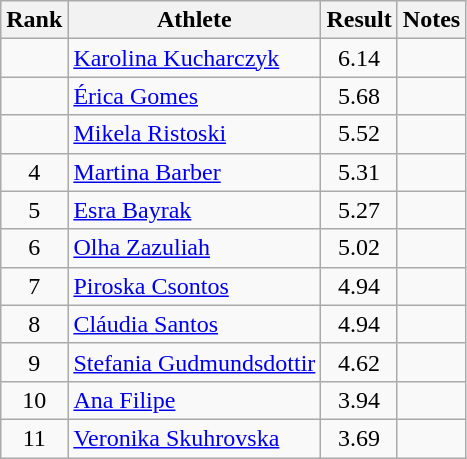<table class="wikitable sortable" style="text-align:center">
<tr>
<th>Rank</th>
<th>Athlete</th>
<th>Result</th>
<th>Notes</th>
</tr>
<tr>
<td></td>
<td style="text-align:left"><a href='#'>Karolina Kucharczyk</a><br></td>
<td>6.14</td>
<td></td>
</tr>
<tr>
<td></td>
<td style="text-align:left"><a href='#'>Érica Gomes</a><br></td>
<td>5.68</td>
<td></td>
</tr>
<tr>
<td></td>
<td style="text-align:left"><a href='#'>Mikela Ristoski</a><br></td>
<td>5.52</td>
<td></td>
</tr>
<tr>
<td>4</td>
<td style="text-align:left"><a href='#'>Martina Barber</a><br></td>
<td>5.31</td>
<td></td>
</tr>
<tr>
<td>5</td>
<td style="text-align:left"><a href='#'>Esra Bayrak</a><br></td>
<td>5.27</td>
<td></td>
</tr>
<tr>
<td>6</td>
<td style="text-align:left"><a href='#'>Olha Zazuliah</a><br></td>
<td>5.02</td>
<td></td>
</tr>
<tr>
<td>7</td>
<td style="text-align:left"><a href='#'>Piroska Csontos</a><br></td>
<td>4.94</td>
<td></td>
</tr>
<tr>
<td>8</td>
<td style="text-align:left"><a href='#'>Cláudia Santos</a><br></td>
<td>4.94</td>
<td></td>
</tr>
<tr>
<td>9</td>
<td style="text-align:left"><a href='#'>Stefania Gudmundsdottir</a><br></td>
<td>4.62</td>
<td></td>
</tr>
<tr>
<td>10</td>
<td style="text-align:left"><a href='#'>Ana Filipe</a><br></td>
<td>3.94</td>
<td></td>
</tr>
<tr>
<td>11</td>
<td style="text-align:left"><a href='#'>Veronika Skuhrovska</a><br></td>
<td>3.69</td>
<td></td>
</tr>
</table>
